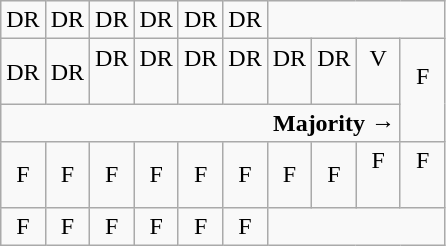<table class="wikitable" style="text-align:center">
<tr>
<td>DR</td>
<td>DR</td>
<td>DR</td>
<td>DR</td>
<td>DR</td>
<td>DR</td>
</tr>
<tr>
<td width=10% >DR</td>
<td width=10% >DR</td>
<td width=10% >DR<br><br></td>
<td width=10% >DR<br><br></td>
<td width=10% >DR<br><br></td>
<td width=10% >DR<br><br></td>
<td width=10% >DR<br><br></td>
<td width=10% >DR<br><br></td>
<td width=10% >V<br><br></td>
<td width=10% rowspan=2 >F<br><br></td>
</tr>
<tr style="height:1em">
<td colspan=9 style="text-align:right"><strong>Majority →</strong></td>
</tr>
<tr>
<td>F</td>
<td>F</td>
<td>F</td>
<td>F</td>
<td>F</td>
<td>F</td>
<td>F</td>
<td>F</td>
<td>F<br><br></td>
<td>F<br><br></td>
</tr>
<tr>
<td>F</td>
<td>F</td>
<td>F</td>
<td>F</td>
<td>F</td>
<td>F</td>
</tr>
</table>
